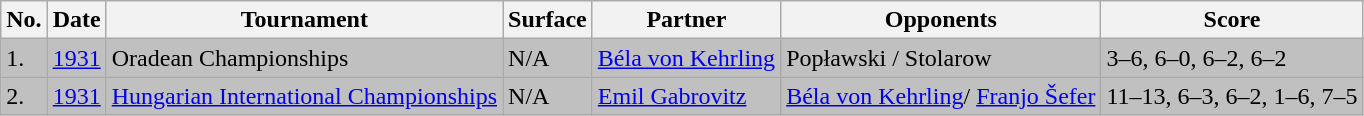<table class="wikitable">
<tr>
<th>No.</th>
<th>Date</th>
<th>Tournament</th>
<th>Surface</th>
<th>Partner</th>
<th>Opponents</th>
<th>Score</th>
</tr>
<tr bgcolor=silver>
<td>1.</td>
<td><a href='#'>1931</a></td>
<td>Oradean Championships</td>
<td>N/A</td>
<td> <a href='#'>Béla von Kehrling</a></td>
<td>  Popławski / Stolarow</td>
<td>3–6, 6–0, 6–2, 6–2</td>
</tr>
<tr bgcolor=silver>
<td>2.</td>
<td><a href='#'>1931</a></td>
<td><a href='#'>Hungarian International Championships</a></td>
<td>N/A</td>
<td> <a href='#'>Emil Gabrovitz</a></td>
<td> <a href='#'>Béla von Kehrling</a>/  <a href='#'>Franjo Šefer</a></td>
<td>11–13, 6–3, 6–2, 1–6, 7–5</td>
</tr>
</table>
